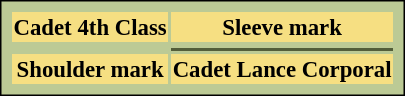<table style="border:1px solid #000000; background-color:#bcca95; padding:5px; font-size:95%; margin: 0px 12px 12px 0px;">
<tr bgcolor="#f6df82">
<th>Cadet 4th Class</th>
<th colspan=1>Sleeve mark</th>
</tr>
<tr align="center">
<td rowspan=2></td>
</tr>
<tr bgcolor="#535d39">
<td></td>
</tr>
<tr bgcolor="#f6df82">
<td align="center"><strong>Shoulder mark</strong></td>
<td align="center"><strong>Cadet Lance Corporal</strong></td>
</tr>
</table>
